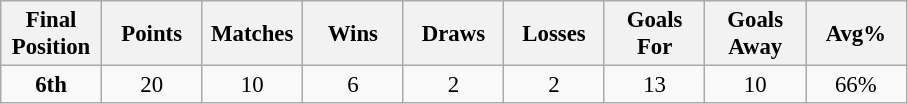<table class="wikitable" style="font-size: 95%; text-align: center;">
<tr>
<th width=60>Final Position</th>
<th width=60>Points</th>
<th width=60>Matches</th>
<th width=60>Wins</th>
<th width=60>Draws</th>
<th width=60>Losses</th>
<th width=60>Goals For</th>
<th width=60>Goals Away</th>
<th width=60>Avg%</th>
</tr>
<tr>
<td><strong>6th</strong></td>
<td>20</td>
<td>10</td>
<td>6</td>
<td>2</td>
<td>2</td>
<td>13</td>
<td>10</td>
<td>66%</td>
</tr>
</table>
